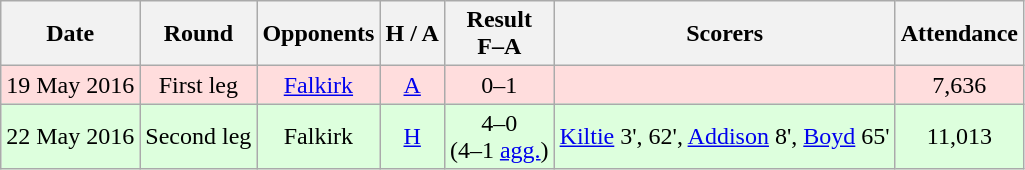<table class="wikitable" style="text-align:center">
<tr>
<th>Date</th>
<th>Round</th>
<th>Opponents</th>
<th>H / A</th>
<th>Result<br>F–A</th>
<th>Scorers</th>
<th>Attendance</th>
</tr>
<tr bgcolor=#ffdddd>
<td>19 May 2016</td>
<td>First leg</td>
<td><a href='#'>Falkirk</a></td>
<td><a href='#'>A</a></td>
<td>0–1</td>
<td></td>
<td>7,636</td>
</tr>
<tr bgcolor=#ddffdd>
<td>22 May 2016</td>
<td>Second leg</td>
<td>Falkirk</td>
<td><a href='#'>H</a></td>
<td>4–0<br>(4–1 <a href='#'>agg.</a>)</td>
<td><a href='#'>Kiltie</a> 3', 62', <a href='#'>Addison</a> 8', <a href='#'>Boyd</a> 65'</td>
<td>11,013</td>
</tr>
</table>
